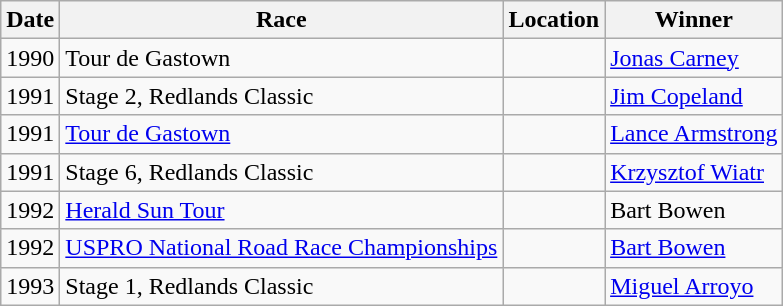<table class="wikitable sortable">
<tr>
<th>Date</th>
<th>Race</th>
<th>Location</th>
<th>Winner</th>
</tr>
<tr>
<td>1990</td>
<td>Tour de Gastown</td>
<td></td>
<td><a href='#'>Jonas Carney</a></td>
</tr>
<tr>
<td>1991</td>
<td>Stage 2, Redlands Classic</td>
<td></td>
<td><a href='#'>Jim Copeland</a></td>
</tr>
<tr>
<td>1991</td>
<td><a href='#'>Tour de Gastown</a></td>
<td></td>
<td><a href='#'>Lance Armstrong</a></td>
</tr>
<tr>
<td>1991</td>
<td>Stage 6, Redlands Classic</td>
<td></td>
<td><a href='#'>Krzysztof Wiatr</a></td>
</tr>
<tr>
<td>1992</td>
<td><a href='#'>Herald Sun Tour</a></td>
<td></td>
<td>Bart Bowen</td>
</tr>
<tr>
<td>1992</td>
<td><a href='#'>USPRO National Road Race Championships</a></td>
<td></td>
<td><a href='#'>Bart Bowen</a></td>
</tr>
<tr>
<td>1993</td>
<td>Stage 1, Redlands Classic</td>
<td></td>
<td><a href='#'>Miguel Arroyo</a></td>
</tr>
</table>
